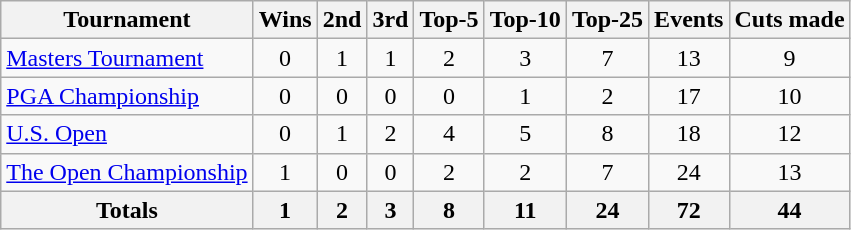<table class=wikitable style=text-align:center>
<tr>
<th>Tournament</th>
<th>Wins</th>
<th>2nd</th>
<th>3rd</th>
<th>Top-5</th>
<th>Top-10</th>
<th>Top-25</th>
<th>Events</th>
<th>Cuts made</th>
</tr>
<tr>
<td align=left><a href='#'>Masters Tournament</a></td>
<td>0</td>
<td>1</td>
<td>1</td>
<td>2</td>
<td>3</td>
<td>7</td>
<td>13</td>
<td>9</td>
</tr>
<tr>
<td align=left><a href='#'>PGA Championship</a></td>
<td>0</td>
<td>0</td>
<td>0</td>
<td>0</td>
<td>1</td>
<td>2</td>
<td>17</td>
<td>10</td>
</tr>
<tr>
<td align=left><a href='#'>U.S. Open</a></td>
<td>0</td>
<td>1</td>
<td>2</td>
<td>4</td>
<td>5</td>
<td>8</td>
<td>18</td>
<td>12</td>
</tr>
<tr>
<td align=left><a href='#'>The Open Championship</a></td>
<td>1</td>
<td>0</td>
<td>0</td>
<td>2</td>
<td>2</td>
<td>7</td>
<td>24</td>
<td>13</td>
</tr>
<tr>
<th>Totals</th>
<th>1</th>
<th>2</th>
<th>3</th>
<th>8</th>
<th>11</th>
<th>24</th>
<th>72</th>
<th>44</th>
</tr>
</table>
